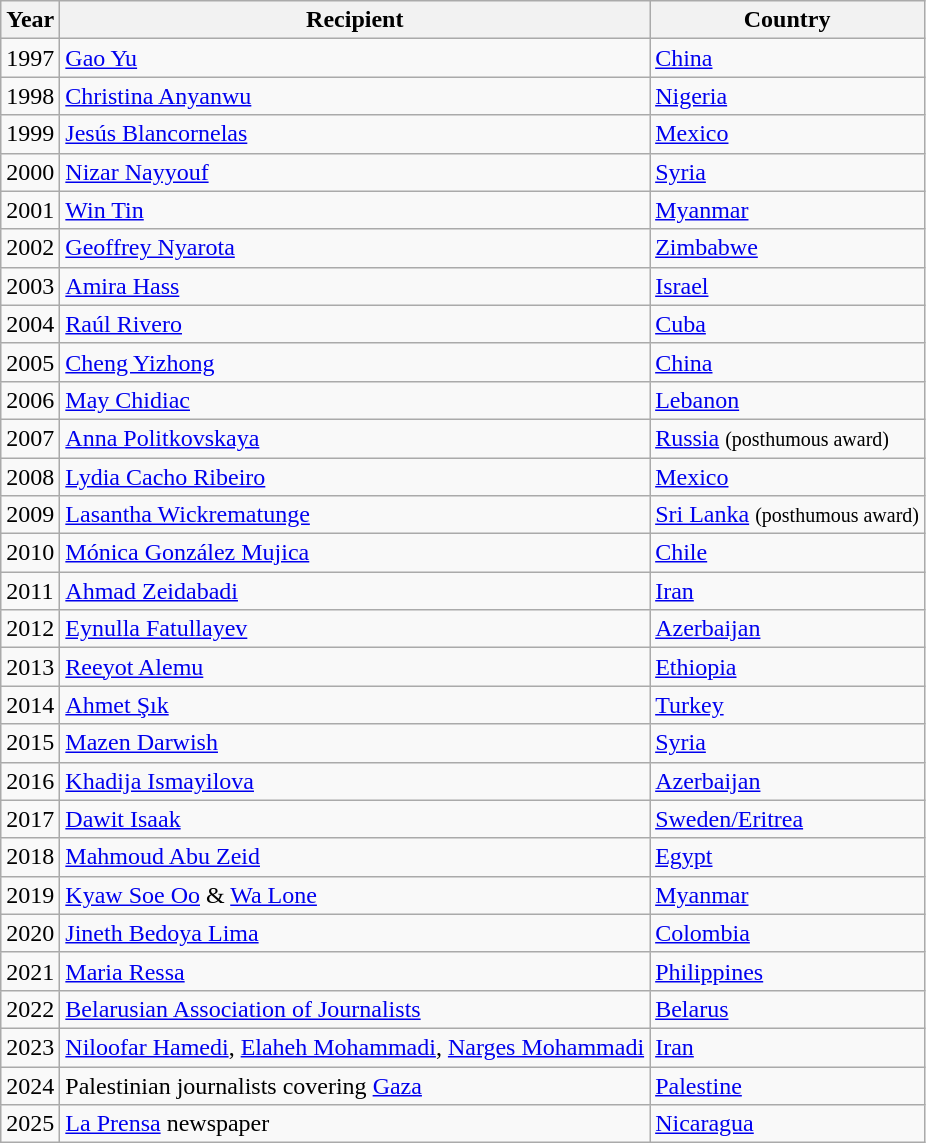<table align="center" class="wikitable">
<tr>
<th>Year</th>
<th>Recipient</th>
<th>Country</th>
</tr>
<tr>
<td>1997</td>
<td><a href='#'>Gao Yu</a></td>
<td><a href='#'>China</a></td>
</tr>
<tr>
<td>1998</td>
<td><a href='#'>Christina Anyanwu</a></td>
<td><a href='#'>Nigeria</a></td>
</tr>
<tr>
<td>1999</td>
<td><a href='#'>Jesús Blancornelas</a></td>
<td><a href='#'>Mexico</a></td>
</tr>
<tr>
<td>2000</td>
<td><a href='#'>Nizar Nayyouf</a></td>
<td><a href='#'>Syria</a></td>
</tr>
<tr>
<td>2001</td>
<td><a href='#'>Win Tin</a></td>
<td><a href='#'>Myanmar</a></td>
</tr>
<tr>
<td>2002</td>
<td><a href='#'>Geoffrey Nyarota</a></td>
<td><a href='#'>Zimbabwe</a></td>
</tr>
<tr>
<td>2003</td>
<td><a href='#'>Amira Hass</a></td>
<td><a href='#'>Israel</a></td>
</tr>
<tr>
<td>2004</td>
<td><a href='#'>Raúl Rivero</a></td>
<td><a href='#'>Cuba</a></td>
</tr>
<tr>
<td>2005</td>
<td><a href='#'>Cheng Yizhong</a></td>
<td><a href='#'>China</a></td>
</tr>
<tr>
<td>2006</td>
<td><a href='#'>May Chidiac</a></td>
<td><a href='#'>Lebanon</a></td>
</tr>
<tr>
<td>2007</td>
<td><a href='#'>Anna Politkovskaya</a></td>
<td><a href='#'>Russia</a> <small>(posthumous award)</small></td>
</tr>
<tr>
<td>2008</td>
<td><a href='#'>Lydia Cacho Ribeiro</a></td>
<td><a href='#'>Mexico</a></td>
</tr>
<tr>
<td>2009</td>
<td><a href='#'>Lasantha Wickrematunge</a></td>
<td><a href='#'>Sri Lanka</a> <small>(posthumous award)</small></td>
</tr>
<tr>
<td>2010</td>
<td><a href='#'>Mónica González Mujica</a></td>
<td><a href='#'>Chile</a></td>
</tr>
<tr>
<td>2011</td>
<td><a href='#'>Ahmad Zeidabadi</a></td>
<td><a href='#'>Iran</a></td>
</tr>
<tr>
<td>2012</td>
<td><a href='#'>Eynulla Fatullayev</a></td>
<td><a href='#'>Azerbaijan</a></td>
</tr>
<tr>
<td>2013</td>
<td><a href='#'>Reeyot Alemu</a></td>
<td><a href='#'>Ethiopia</a></td>
</tr>
<tr>
<td>2014</td>
<td><a href='#'>Ahmet Şık</a></td>
<td><a href='#'>Turkey</a></td>
</tr>
<tr>
<td>2015</td>
<td><a href='#'>Mazen Darwish</a></td>
<td><a href='#'>Syria</a></td>
</tr>
<tr>
<td>2016</td>
<td><a href='#'>Khadija Ismayilova</a></td>
<td><a href='#'>Azerbaijan</a></td>
</tr>
<tr>
<td>2017</td>
<td><a href='#'>Dawit Isaak</a></td>
<td><a href='#'>Sweden/Eritrea</a></td>
</tr>
<tr>
<td>2018</td>
<td><a href='#'>Mahmoud Abu Zeid</a></td>
<td><a href='#'>Egypt</a></td>
</tr>
<tr>
<td>2019</td>
<td><a href='#'>Kyaw Soe Oo</a> & <a href='#'>Wa Lone</a></td>
<td><a href='#'>Myanmar</a></td>
</tr>
<tr>
<td>2020</td>
<td><a href='#'>Jineth Bedoya Lima</a></td>
<td><a href='#'>Colombia</a></td>
</tr>
<tr>
<td>2021</td>
<td><a href='#'>Maria Ressa</a></td>
<td><a href='#'>Philippines</a></td>
</tr>
<tr>
<td>2022</td>
<td><a href='#'>Belarusian Association of Journalists</a></td>
<td><a href='#'>Belarus</a></td>
</tr>
<tr>
<td>2023</td>
<td><a href='#'>Niloofar Hamedi</a>, <a href='#'>Elaheh Mohammadi</a>, <a href='#'>Narges Mohammadi</a></td>
<td><a href='#'>Iran</a></td>
</tr>
<tr>
<td>2024</td>
<td>Palestinian journalists covering <a href='#'>Gaza</a></td>
<td><a href='#'>Palestine</a></td>
</tr>
<tr>
<td>2025</td>
<td><a href='#'>La Prensa</a> newspaper </td>
<td><a href='#'>Nicaragua</a></td>
</tr>
</table>
